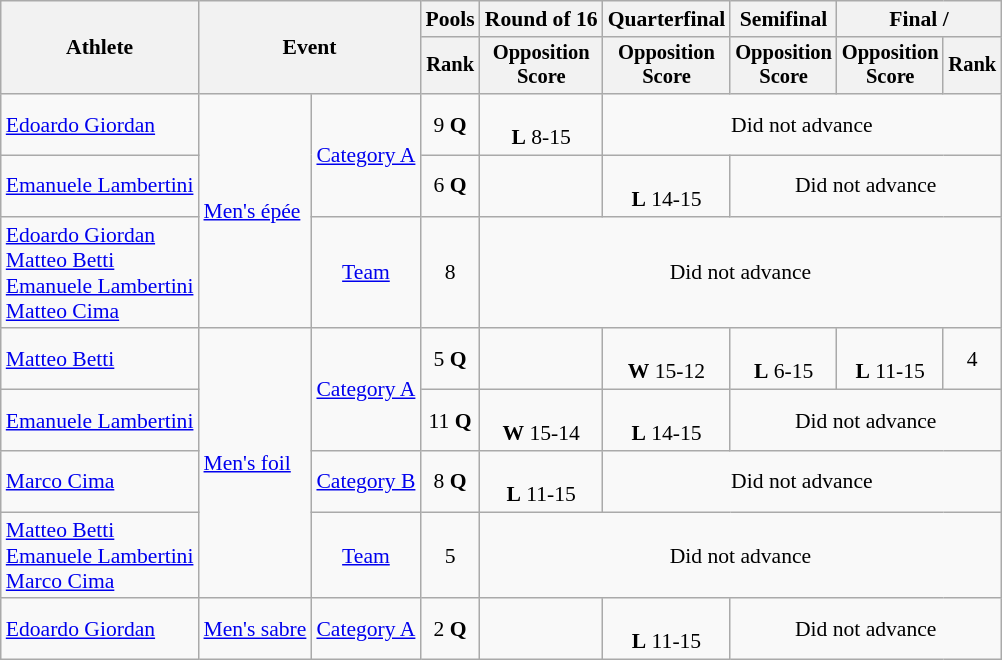<table class="wikitable" style="font-size:90%">
<tr>
<th rowspan="2">Athlete</th>
<th colspan=2 rowspan="2">Event</th>
<th>Pools</th>
<th>Round of 16</th>
<th>Quarterfinal</th>
<th>Semifinal</th>
<th colspan=2>Final / </th>
</tr>
<tr style="font-size:95%">
<th>Rank</th>
<th>Opposition <br> Score</th>
<th>Opposition <br> Score</th>
<th>Opposition <br> Score</th>
<th>Opposition <br> Score</th>
<th>Rank</th>
</tr>
<tr align=center>
<td align=left><a href='#'>Edoardo Giordan</a></td>
<td align=left rowspan=3><a href='#'>Men's épée</a></td>
<td rowspan=2><a href='#'>Category A</a></td>
<td>9 <strong>Q</strong></td>
<td><br><strong>L</strong> 8-15</td>
<td colspan=4>Did not advance</td>
</tr>
<tr align=center>
<td align=left><a href='#'>Emanuele Lambertini</a></td>
<td>6 <strong>Q</strong></td>
<td></td>
<td><br><strong>L</strong> 14-15</td>
<td colspan=3>Did not advance</td>
</tr>
<tr align=center>
<td align=left><a href='#'>Edoardo Giordan</a><br><a href='#'>Matteo Betti</a><br><a href='#'>Emanuele Lambertini</a><br><a href='#'>Matteo Cima</a></td>
<td><a href='#'>Team</a></td>
<td>8</td>
<td colspan=5>Did not advance</td>
</tr>
<tr align=center>
<td align=left><a href='#'>Matteo Betti</a></td>
<td align=left rowspan=4><a href='#'>Men's foil</a></td>
<td rowspan=2><a href='#'>Category A</a></td>
<td>5 <strong>Q</strong></td>
<td></td>
<td><br><strong>W</strong> 15-12</td>
<td><br><strong>L</strong> 6-15</td>
<td><br><strong>L</strong> 11-15</td>
<td>4</td>
</tr>
<tr align=center>
<td align=left><a href='#'>Emanuele Lambertini</a></td>
<td>11 <strong>Q</strong></td>
<td><br><strong>W</strong> 15-14</td>
<td><br><strong>L</strong> 14-15</td>
<td colspan=3>Did not advance</td>
</tr>
<tr align=center>
<td align=left><a href='#'>Marco Cima</a></td>
<td><a href='#'>Category B</a></td>
<td>8 <strong>Q</strong></td>
<td><br><strong>L</strong> 11-15</td>
<td colspan=4>Did not advance</td>
</tr>
<tr align=center>
<td align=left><a href='#'>Matteo Betti</a><br><a href='#'>Emanuele Lambertini</a><br><a href='#'>Marco Cima</a></td>
<td><a href='#'>Team</a></td>
<td>5</td>
<td colspan=5>Did not advance</td>
</tr>
<tr align=center>
<td align=left><a href='#'>Edoardo Giordan</a></td>
<td align=left><a href='#'>Men's sabre</a></td>
<td><a href='#'>Category A</a></td>
<td>2 <strong>Q</strong></td>
<td></td>
<td><br><strong>L</strong> 11-15</td>
<td colspan=4>Did not advance</td>
</tr>
</table>
